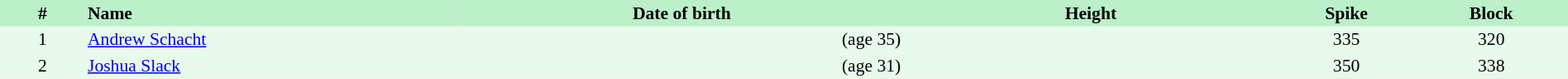<table border=0 cellpadding=2 cellspacing=0  |- bgcolor=#FFECCE style="text-align:center; font-size:90%;" width=100%>
<tr bgcolor=#BBF0C9>
<th width=5%>#</th>
<th width=22% align=left>Name</th>
<th width=26%>Date of birth</th>
<th width=22%>Height</th>
<th width=8%>Spike</th>
<th width=9%>Block</th>
</tr>
<tr bgcolor=#E7FAEC>
<td>1</td>
<td align=left><a href='#'>Andrew Schacht</a></td>
<td align=right> (age 35)</td>
<td></td>
<td>335</td>
<td>320</td>
</tr>
<tr bgcolor=#E7FAEC>
<td>2</td>
<td align=left><a href='#'>Joshua Slack</a></td>
<td align=right> (age 31)</td>
<td></td>
<td>350</td>
<td>338</td>
</tr>
</table>
